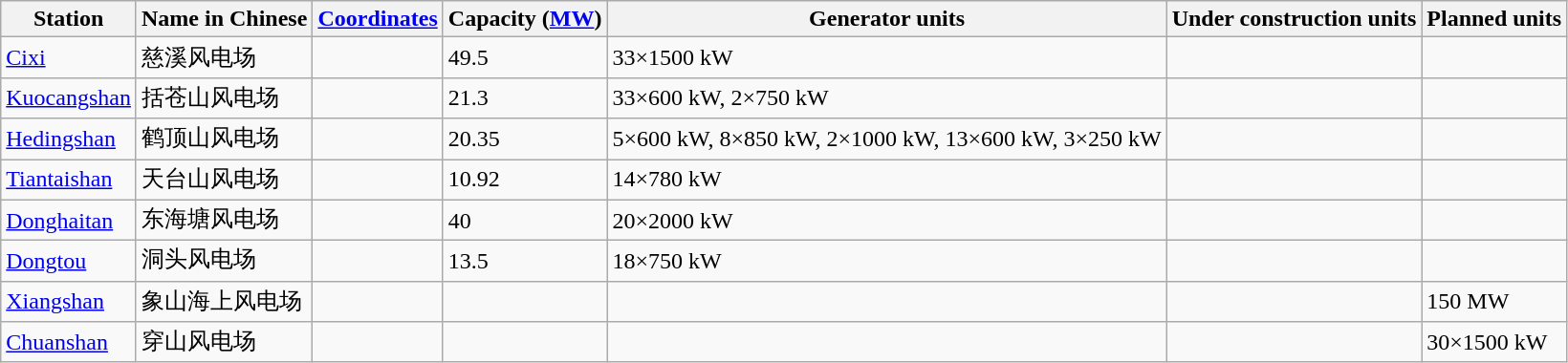<table class="wikitable sortable">
<tr>
<th>Station</th>
<th>Name in Chinese</th>
<th><a href='#'>Coordinates</a></th>
<th>Capacity (<a href='#'>MW</a>)</th>
<th>Generator units</th>
<th>Under construction units</th>
<th>Planned units</th>
</tr>
<tr>
<td><a href='#'>Cixi</a></td>
<td>慈溪风电场</td>
<td></td>
<td>49.5</td>
<td>33×1500 kW</td>
<td></td>
<td></td>
</tr>
<tr>
<td><a href='#'>Kuocangshan</a></td>
<td>括苍山风电场</td>
<td></td>
<td>21.3</td>
<td>33×600 kW, 2×750 kW</td>
<td></td>
<td></td>
</tr>
<tr>
<td><a href='#'>Hedingshan</a></td>
<td>鹤顶山风电场</td>
<td></td>
<td>20.35</td>
<td>5×600 kW, 8×850 kW, 2×1000 kW, 13×600 kW, 3×250 kW</td>
<td></td>
<td></td>
</tr>
<tr>
<td><a href='#'>Tiantaishan</a></td>
<td>天台山风电场</td>
<td></td>
<td>10.92</td>
<td>14×780 kW</td>
<td></td>
<td></td>
</tr>
<tr>
<td><a href='#'>Donghaitan</a></td>
<td>东海塘风电场</td>
<td></td>
<td>40</td>
<td>20×2000 kW</td>
<td></td>
<td></td>
</tr>
<tr>
<td><a href='#'>Dongtou</a></td>
<td>洞头风电场</td>
<td></td>
<td>13.5</td>
<td>18×750 kW</td>
<td></td>
<td></td>
</tr>
<tr>
<td><a href='#'>Xiangshan</a></td>
<td>象山海上风电场</td>
<td></td>
<td></td>
<td></td>
<td></td>
<td>150 MW</td>
</tr>
<tr>
<td><a href='#'>Chuanshan</a></td>
<td>穿山风电场</td>
<td></td>
<td></td>
<td></td>
<td></td>
<td>30×1500 kW</td>
</tr>
</table>
